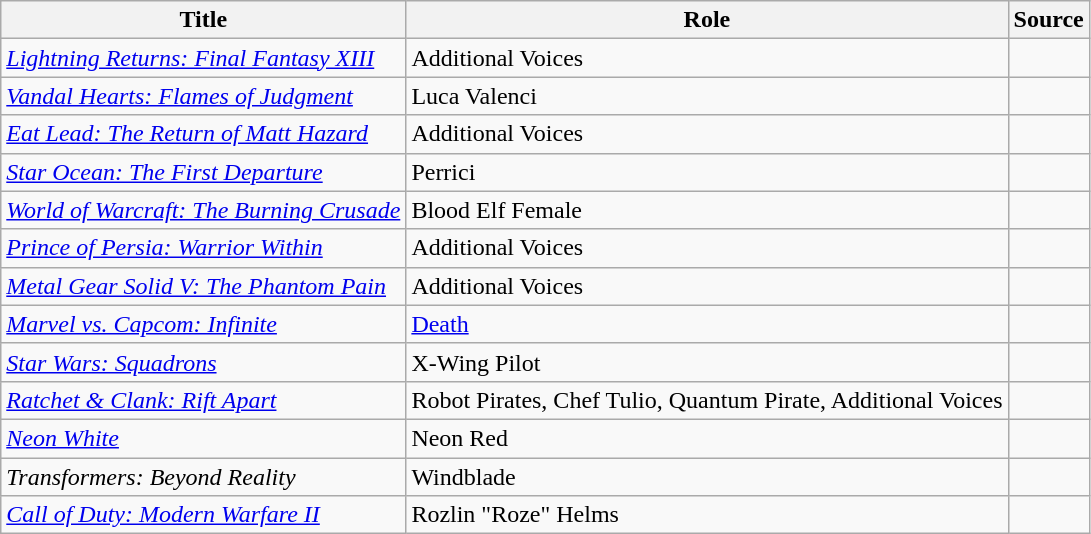<table class="wikitable">
<tr>
<th>Title</th>
<th>Role</th>
<th>Source</th>
</tr>
<tr>
<td><em><a href='#'>Lightning Returns: Final Fantasy XIII</a></em></td>
<td>Additional Voices</td>
<td></td>
</tr>
<tr>
<td><em><a href='#'>Vandal Hearts: Flames of Judgment</a></em></td>
<td>Luca Valenci</td>
<td></td>
</tr>
<tr>
<td><em><a href='#'>Eat Lead: The Return of Matt Hazard</a></em></td>
<td>Additional Voices</td>
<td></td>
</tr>
<tr>
<td><em><a href='#'>Star Ocean: The First Departure</a></em></td>
<td>Perrici</td>
<td></td>
</tr>
<tr>
<td><em><a href='#'>World of Warcraft: The Burning Crusade</a></em></td>
<td>Blood Elf Female</td>
<td></td>
</tr>
<tr>
<td><em><a href='#'>Prince of Persia: Warrior Within</a></em></td>
<td>Additional Voices</td>
<td></td>
</tr>
<tr>
<td><em><a href='#'>Metal Gear Solid V: The Phantom Pain</a></em></td>
<td>Additional Voices</td>
<td></td>
</tr>
<tr>
<td><em><a href='#'>Marvel vs. Capcom: Infinite</a></em></td>
<td><a href='#'>Death</a></td>
<td></td>
</tr>
<tr>
<td><em><a href='#'>Star Wars: Squadrons</a></em></td>
<td>X-Wing Pilot</td>
<td></td>
</tr>
<tr>
<td><em><a href='#'>Ratchet & Clank: Rift Apart</a></em></td>
<td>Robot Pirates, Chef Tulio, Quantum Pirate, Additional Voices</td>
<td></td>
</tr>
<tr>
<td><em><a href='#'>Neon White</a></em></td>
<td>Neon Red</td>
<td></td>
</tr>
<tr>
<td><em>Transformers: Beyond Reality</em></td>
<td>Windblade</td>
<td></td>
</tr>
<tr>
<td><em><a href='#'>Call of Duty: Modern Warfare II</a></em></td>
<td>Rozlin "Roze" Helms</td>
<td></td>
</tr>
</table>
